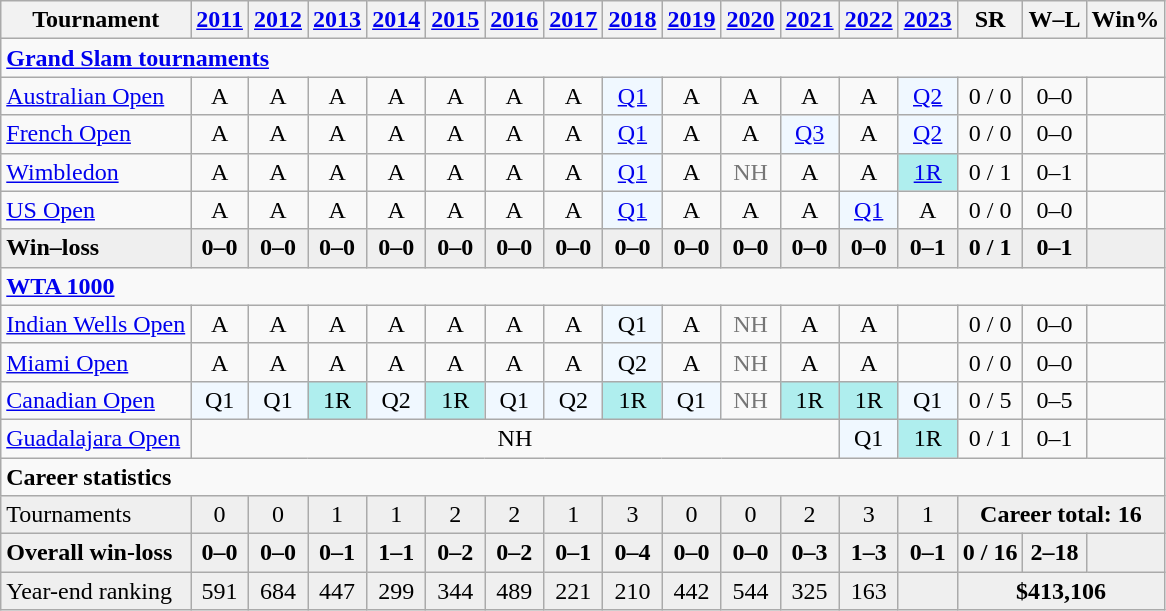<table class="wikitable" style="text-align:center;">
<tr>
<th>Tournament</th>
<th><a href='#'>2011</a></th>
<th><a href='#'>2012</a></th>
<th><a href='#'>2013</a></th>
<th><a href='#'>2014</a></th>
<th><a href='#'>2015</a></th>
<th><a href='#'>2016</a></th>
<th><a href='#'>2017</a></th>
<th><a href='#'>2018</a></th>
<th><a href='#'>2019</a></th>
<th><a href='#'>2020</a></th>
<th><a href='#'>2021</a></th>
<th><a href='#'>2022</a></th>
<th><a href='#'>2023</a></th>
<th>SR</th>
<th>W–L</th>
<th>Win%</th>
</tr>
<tr>
<td colspan="17" align="left"><strong><a href='#'>Grand Slam tournaments</a></strong></td>
</tr>
<tr>
<td align="left"><a href='#'>Australian Open</a></td>
<td>A</td>
<td>A</td>
<td>A</td>
<td>A</td>
<td>A</td>
<td>A</td>
<td>A</td>
<td bgcolor="f0f8ff"><a href='#'>Q1</a></td>
<td>A</td>
<td>A</td>
<td>A</td>
<td>A</td>
<td bgcolor="f0f8ff"><a href='#'>Q2</a></td>
<td>0 / 0</td>
<td>0–0</td>
<td></td>
</tr>
<tr>
<td align="left"><a href='#'>French Open</a></td>
<td>A</td>
<td>A</td>
<td>A</td>
<td>A</td>
<td>A</td>
<td>A</td>
<td>A</td>
<td bgcolor="f0f8ff"><a href='#'>Q1</a></td>
<td>A</td>
<td>A</td>
<td bgcolor="f0f8ff"><a href='#'>Q3</a></td>
<td>A</td>
<td bgcolor="f0f8ff"><a href='#'>Q2</a></td>
<td>0 / 0</td>
<td>0–0</td>
<td></td>
</tr>
<tr>
<td align="left"><a href='#'>Wimbledon</a></td>
<td>A</td>
<td>A</td>
<td>A</td>
<td>A</td>
<td>A</td>
<td>A</td>
<td>A</td>
<td bgcolor="f0f8ff"><a href='#'>Q1</a></td>
<td>A</td>
<td style="color:#767676">NH</td>
<td>A</td>
<td>A</td>
<td bgcolor=afeeee><a href='#'>1R</a></td>
<td>0 / 1</td>
<td>0–1</td>
<td></td>
</tr>
<tr>
<td align="left"><a href='#'>US Open</a></td>
<td>A</td>
<td>A</td>
<td>A</td>
<td>A</td>
<td>A</td>
<td>A</td>
<td>A</td>
<td bgcolor="f0f8ff"><a href='#'>Q1</a></td>
<td>A</td>
<td>A</td>
<td>A</td>
<td bgcolor="f0f8ff"><a href='#'>Q1</a></td>
<td>A</td>
<td>0 / 0</td>
<td>0–0</td>
<td></td>
</tr>
<tr style="background:#efefef; font-weight:bold;">
<td style="text-align:left">Win–loss</td>
<td>0–0</td>
<td>0–0</td>
<td>0–0</td>
<td>0–0</td>
<td>0–0</td>
<td>0–0</td>
<td>0–0</td>
<td>0–0</td>
<td>0–0</td>
<td>0–0</td>
<td>0–0</td>
<td>0–0</td>
<td>0–1</td>
<td>0 / 1</td>
<td>0–1</td>
<td></td>
</tr>
<tr>
<td colspan="17" align="left"><strong><a href='#'>WTA 1000</a></strong></td>
</tr>
<tr>
<td align=left><a href='#'>Indian Wells Open</a></td>
<td>A</td>
<td>A</td>
<td>A</td>
<td>A</td>
<td>A</td>
<td>A</td>
<td>A</td>
<td bgcolor=f0f8ff>Q1</td>
<td>A</td>
<td style=color:#767676>NH</td>
<td>A</td>
<td>A</td>
<td></td>
<td>0 / 0</td>
<td>0–0</td>
<td></td>
</tr>
<tr>
<td align=left><a href='#'>Miami Open</a></td>
<td>A</td>
<td>A</td>
<td>A</td>
<td>A</td>
<td>A</td>
<td>A</td>
<td>A</td>
<td bgcolor=f0f8ff>Q2</td>
<td>A</td>
<td style=color:#767676>NH</td>
<td>A</td>
<td>A</td>
<td></td>
<td>0 / 0</td>
<td>0–0</td>
<td></td>
</tr>
<tr>
<td align=left><a href='#'>Canadian Open</a></td>
<td bgcolor=f0f8ff>Q1</td>
<td bgcolor=f0f8ff>Q1</td>
<td bgcolor=afeeee>1R</td>
<td bgcolor=f0f8ff>Q2</td>
<td bgcolor=afeeee>1R</td>
<td bgcolor=f0f8ff>Q1</td>
<td bgcolor=f0f8ff>Q2</td>
<td bgcolor=afeeee>1R</td>
<td bgcolor=f0f8ff>Q1</td>
<td style=color:#767676>NH</td>
<td bgcolor=afeeee>1R</td>
<td bgcolor=afeeee>1R</td>
<td bgcolor=f0f8ff>Q1</td>
<td>0 / 5</td>
<td>0–5</td>
<td></td>
</tr>
<tr>
<td align=left><a href='#'>Guadalajara Open</a></td>
<td colspan="11">NH</td>
<td bgcolor=f0f8ff>Q1</td>
<td bgcolor=afeeee>1R</td>
<td>0 / 1</td>
<td>0–1</td>
<td></td>
</tr>
<tr>
<td colspan="17" align="left"><strong>Career statistics</strong></td>
</tr>
<tr bgcolor=efefef>
<td align=left>Tournaments</td>
<td>0</td>
<td>0</td>
<td>1</td>
<td>1</td>
<td>2</td>
<td>2</td>
<td>1</td>
<td>3</td>
<td>0</td>
<td>0</td>
<td>2</td>
<td>3</td>
<td>1</td>
<td colspan="3"><strong>Career total: 16</strong></td>
</tr>
<tr style=background:#efefef;font-weight:bold>
<td align=left>Overall win-loss</td>
<td>0–0</td>
<td>0–0</td>
<td>0–1</td>
<td>1–1</td>
<td>0–2</td>
<td>0–2</td>
<td>0–1</td>
<td>0–4</td>
<td>0–0</td>
<td>0–0</td>
<td>0–3</td>
<td>1–3</td>
<td>0–1</td>
<td>0 / 16</td>
<td>2–18</td>
<td></td>
</tr>
<tr bgcolor=efefef>
<td align=left>Year-end ranking</td>
<td>591</td>
<td>684</td>
<td>447</td>
<td>299</td>
<td>344</td>
<td>489</td>
<td>221</td>
<td>210</td>
<td>442</td>
<td>544</td>
<td>325</td>
<td>163</td>
<td></td>
<td colspan="3"><strong>$413,106</strong></td>
</tr>
</table>
